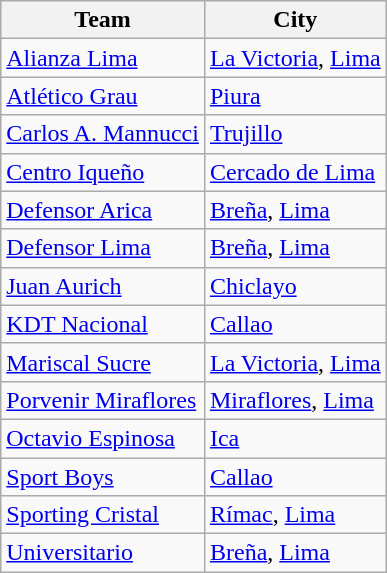<table class="wikitable sortable">
<tr>
<th>Team</th>
<th>City</th>
</tr>
<tr>
<td><a href='#'>Alianza Lima</a></td>
<td><a href='#'>La Victoria</a>, <a href='#'>Lima</a></td>
</tr>
<tr>
<td><a href='#'>Atlético Grau</a></td>
<td><a href='#'>Piura</a></td>
</tr>
<tr>
<td><a href='#'>Carlos A. Mannucci</a></td>
<td><a href='#'>Trujillo</a></td>
</tr>
<tr>
<td><a href='#'>Centro Iqueño</a></td>
<td><a href='#'>Cercado de Lima</a></td>
</tr>
<tr>
<td><a href='#'>Defensor Arica</a></td>
<td><a href='#'>Breña</a>, <a href='#'>Lima</a></td>
</tr>
<tr>
<td><a href='#'>Defensor Lima</a></td>
<td><a href='#'>Breña</a>, <a href='#'>Lima</a></td>
</tr>
<tr>
<td><a href='#'>Juan Aurich</a></td>
<td><a href='#'>Chiclayo</a></td>
</tr>
<tr>
<td><a href='#'>KDT Nacional</a></td>
<td><a href='#'>Callao</a></td>
</tr>
<tr>
<td><a href='#'>Mariscal Sucre</a></td>
<td><a href='#'>La Victoria</a>, <a href='#'>Lima</a></td>
</tr>
<tr>
<td><a href='#'>Porvenir Miraflores</a></td>
<td><a href='#'>Miraflores</a>, <a href='#'>Lima</a></td>
</tr>
<tr>
<td><a href='#'>Octavio Espinosa</a></td>
<td><a href='#'>Ica</a></td>
</tr>
<tr>
<td><a href='#'>Sport Boys</a></td>
<td><a href='#'>Callao</a></td>
</tr>
<tr>
<td><a href='#'>Sporting Cristal</a></td>
<td><a href='#'>Rímac</a>, <a href='#'>Lima</a></td>
</tr>
<tr>
<td><a href='#'>Universitario</a></td>
<td><a href='#'>Breña</a>, <a href='#'>Lima</a></td>
</tr>
</table>
